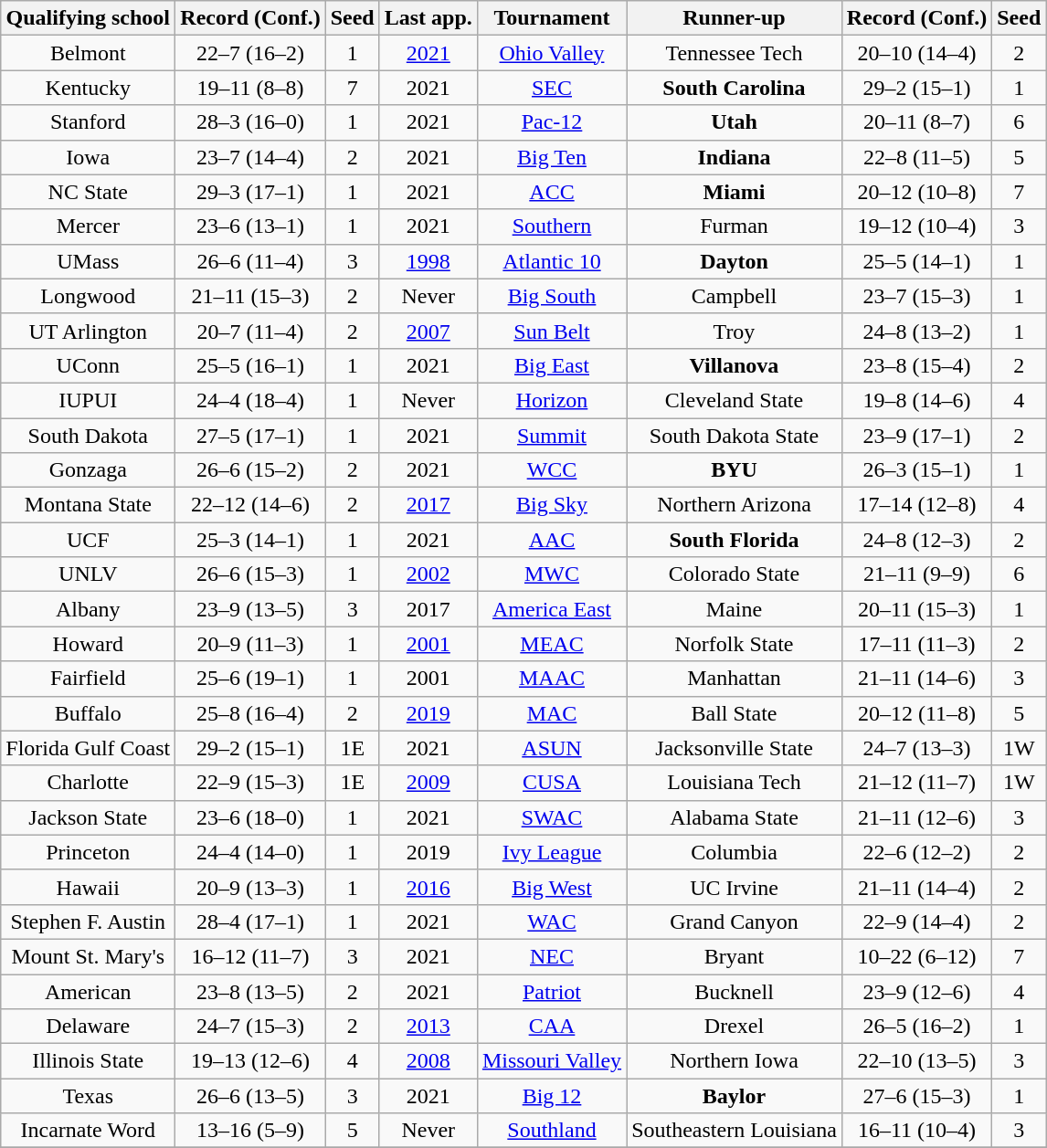<table class="wikitable sortable" style="text-align:center;">
<tr>
<th>Qualifying school</th>
<th class=unsortable>Record (Conf.)</th>
<th>Seed</th>
<th>Last app.</th>
<th>Tournament</th>
<th>Runner-up</th>
<th class=unsortable>Record (Conf.)</th>
<th>Seed</th>
</tr>
<tr>
<td>Belmont</td>
<td>22–7 (16–2)</td>
<td align=center>1</td>
<td align=center><a href='#'>2021</a></td>
<td><a href='#'>Ohio Valley</a></td>
<td>Tennessee Tech</td>
<td align=center>20–10 (14–4)</td>
<td align=center>2</td>
</tr>
<tr>
<td>Kentucky</td>
<td>19–11 (8–8)</td>
<td align=center>7</td>
<td align=center>2021</td>
<td><a href='#'>SEC</a></td>
<td><strong>South Carolina</strong></td>
<td align=center>29–2 (15–1)</td>
<td align=center>1</td>
</tr>
<tr>
<td>Stanford</td>
<td>28–3 (16–0)</td>
<td align=center>1</td>
<td align=center>2021</td>
<td><a href='#'>Pac-12</a></td>
<td><strong>Utah</strong></td>
<td align=center>20–11 (8–7)</td>
<td align=center>6</td>
</tr>
<tr>
<td>Iowa</td>
<td>23–7 (14–4)</td>
<td align=center>2</td>
<td align=center>2021</td>
<td><a href='#'>Big Ten</a></td>
<td><strong>Indiana</strong></td>
<td align=center>22–8 (11–5)</td>
<td align=center>5</td>
</tr>
<tr>
<td>NC State</td>
<td>29–3 (17–1)</td>
<td align=center>1</td>
<td align=center>2021</td>
<td><a href='#'>ACC</a></td>
<td><strong>Miami</strong></td>
<td align=center>20–12 (10–8)</td>
<td align=center>7</td>
</tr>
<tr>
<td>Mercer</td>
<td>23–6 (13–1)</td>
<td align=center>1</td>
<td align=center>2021</td>
<td><a href='#'>Southern</a></td>
<td>Furman</td>
<td align=center>19–12 (10–4)</td>
<td align=center>3</td>
</tr>
<tr>
<td>UMass</td>
<td>26–6 (11–4)</td>
<td align=center>3</td>
<td align=center><a href='#'>1998</a></td>
<td><a href='#'>Atlantic 10</a></td>
<td><strong>Dayton</strong></td>
<td align=center>25–5 (14–1)</td>
<td align=center>1</td>
</tr>
<tr>
<td>Longwood</td>
<td>21–11 (15–3)</td>
<td align=center>2</td>
<td align=center>Never</td>
<td><a href='#'>Big South</a></td>
<td>Campbell</td>
<td align=center>23–7 (15–3)</td>
<td align=center>1</td>
</tr>
<tr>
<td>UT Arlington</td>
<td>20–7 (11–4)</td>
<td align=center>2</td>
<td align=center><a href='#'>2007</a></td>
<td><a href='#'>Sun Belt</a></td>
<td>Troy</td>
<td align=center>24–8 (13–2)</td>
<td align=center>1</td>
</tr>
<tr>
<td>UConn</td>
<td>25–5 (16–1)</td>
<td align=center>1</td>
<td align=center>2021</td>
<td><a href='#'>Big East</a></td>
<td><strong>Villanova</strong></td>
<td align=center>23–8 (15–4)</td>
<td align=center>2</td>
</tr>
<tr>
<td>IUPUI</td>
<td>24–4 (18–4)</td>
<td>1</td>
<td>Never</td>
<td style="text-align:center"><a href='#'>Horizon</a></td>
<td style="text-align:center">Cleveland State</td>
<td style="text-align:center">19–8 (14–6)</td>
<td style="text-align:center">4</td>
</tr>
<tr>
<td>South Dakota</td>
<td>27–5 (17–1)</td>
<td>1</td>
<td>2021</td>
<td style="text-align:center"><a href='#'>Summit</a></td>
<td style="text-align:center">South Dakota State</td>
<td style="text-align:center">23–9 (17–1)</td>
<td style="text-align:center">2</td>
</tr>
<tr>
<td>Gonzaga</td>
<td>26–6 (15–2)</td>
<td>2</td>
<td>2021</td>
<td style="text-align:center"><a href='#'>WCC</a></td>
<td style="text-align:center"><strong>BYU</strong></td>
<td style="text-align:center">26–3 (15–1)</td>
<td style="text-align:center">1</td>
</tr>
<tr>
<td>Montana State</td>
<td>22–12 (14–6)</td>
<td>2</td>
<td><a href='#'>2017</a></td>
<td style="text-align:center"><a href='#'>Big Sky</a></td>
<td style="text-align:center">Northern Arizona</td>
<td style="text-align:center">17–14 (12–8)</td>
<td style="text-align:center">4</td>
</tr>
<tr>
<td>UCF</td>
<td>25–3 (14–1)</td>
<td>1</td>
<td>2021</td>
<td style="text-align:center"><a href='#'>AAC</a></td>
<td style="text-align:center"><strong>South Florida</strong></td>
<td style="text-align:center">24–8 (12–3)</td>
<td style="text-align:center">2</td>
</tr>
<tr>
<td>UNLV</td>
<td>26–6 (15–3)</td>
<td>1</td>
<td><a href='#'>2002</a></td>
<td style="text-align:center"><a href='#'>MWC</a></td>
<td style="text-align:center">Colorado State</td>
<td style="text-align:center">21–11 (9–9)</td>
<td style="text-align:center">6</td>
</tr>
<tr>
<td>Albany</td>
<td>23–9 (13–5)</td>
<td>3</td>
<td>2017</td>
<td style="text-align:center"><a href='#'>America East</a></td>
<td style="text-align:center">Maine</td>
<td style="text-align:center">20–11 (15–3)</td>
<td style="text-align:center">1</td>
</tr>
<tr>
<td>Howard</td>
<td>20–9 (11–3)</td>
<td>1</td>
<td><a href='#'>2001</a></td>
<td style="text-align:center"><a href='#'>MEAC</a></td>
<td style="text-align:center">Norfolk State</td>
<td style="text-align:center">17–11 (11–3)</td>
<td style="text-align:center">2</td>
</tr>
<tr>
<td>Fairfield</td>
<td>25–6 (19–1)</td>
<td>1</td>
<td>2001</td>
<td style="text-align:center"><a href='#'>MAAC</a></td>
<td style="text-align:center">Manhattan</td>
<td style="text-align:center">21–11 (14–6)</td>
<td style="text-align:center">3</td>
</tr>
<tr>
<td>Buffalo</td>
<td>25–8 (16–4)</td>
<td>2</td>
<td><a href='#'>2019</a></td>
<td style="text-align:center"><a href='#'>MAC</a></td>
<td style="text-align:center">Ball State</td>
<td style="text-align:center">20–12 (11–8)</td>
<td style="text-align:center">5</td>
</tr>
<tr>
<td>Florida Gulf Coast</td>
<td>29–2 (15–1)</td>
<td>1E</td>
<td>2021</td>
<td style="text-align:center"><a href='#'>ASUN</a></td>
<td style="text-align:center">Jacksonville State</td>
<td style="text-align:center">24–7 (13–3)</td>
<td style="text-align:center">1W</td>
</tr>
<tr>
<td>Charlotte</td>
<td>22–9 (15–3)</td>
<td>1E</td>
<td><a href='#'>2009</a></td>
<td style="text-align:center"><a href='#'>CUSA</a></td>
<td style="text-align:center">Louisiana Tech</td>
<td style="text-align:center">21–12 (11–7)</td>
<td style="text-align:center">1W</td>
</tr>
<tr>
<td>Jackson State</td>
<td>23–6 (18–0)</td>
<td>1</td>
<td>2021</td>
<td style="text-align:center"><a href='#'>SWAC</a></td>
<td style="text-align:center">Alabama State</td>
<td style="text-align:center">21–11 (12–6)</td>
<td style="text-align:center">3</td>
</tr>
<tr>
<td>Princeton</td>
<td>24–4 (14–0)</td>
<td>1</td>
<td>2019</td>
<td style="text-align:center"><a href='#'>Ivy League</a></td>
<td style="text-align:center">Columbia</td>
<td style="text-align:center">22–6 (12–2)</td>
<td style="text-align:center">2</td>
</tr>
<tr>
<td>Hawaii</td>
<td>20–9 (13–3)</td>
<td>1</td>
<td><a href='#'>2016</a></td>
<td style="text-align:center"><a href='#'>Big West</a></td>
<td style="text-align:center">UC Irvine</td>
<td style="text-align:center">21–11 (14–4)</td>
<td style="text-align:center">2</td>
</tr>
<tr>
<td>Stephen F. Austin</td>
<td>28–4 (17–1)</td>
<td>1</td>
<td>2021</td>
<td style="text-align:center"><a href='#'>WAC</a></td>
<td style="text-align:center">Grand Canyon</td>
<td style="text-align:center">22–9 (14–4)</td>
<td style="text-align:center">2</td>
</tr>
<tr>
<td>Mount St. Mary's</td>
<td>16–12 (11–7)</td>
<td>3</td>
<td>2021</td>
<td style="text-align:center"><a href='#'>NEC</a></td>
<td style="text-align:center">Bryant</td>
<td style="text-align:center">10–22 (6–12)</td>
<td style="text-align:center">7</td>
</tr>
<tr>
<td>American</td>
<td>23–8 (13–5)</td>
<td>2</td>
<td>2021</td>
<td style="text-align:center"><a href='#'>Patriot</a></td>
<td style="text-align:center">Bucknell</td>
<td style="text-align:center">23–9 (12–6)</td>
<td style="text-align:center">4</td>
</tr>
<tr>
<td>Delaware</td>
<td>24–7 (15–3)</td>
<td>2</td>
<td><a href='#'>2013</a></td>
<td style="text-align:center"><a href='#'>CAA</a></td>
<td style="text-align:center">Drexel</td>
<td style="text-align:center">26–5 (16–2)</td>
<td>1</td>
</tr>
<tr>
<td>Illinois State</td>
<td>19–13 (12–6)</td>
<td>4</td>
<td><a href='#'>2008</a></td>
<td style="text-align:center"><a href='#'>Missouri Valley</a></td>
<td style="text-align:center">Northern Iowa</td>
<td style="text-align:center">22–10 (13–5)</td>
<td style="text-align:center">3</td>
</tr>
<tr>
<td>Texas</td>
<td>26–6 (13–5)</td>
<td>3</td>
<td>2021</td>
<td style="text-align:center"><a href='#'>Big 12</a></td>
<td style="text-align:center"><strong>Baylor</strong></td>
<td style="text-align:center">27–6 (15–3)</td>
<td style="text-align:center">1</td>
</tr>
<tr>
<td>Incarnate Word</td>
<td>13–16 (5–9)</td>
<td>5</td>
<td>Never</td>
<td style="text-align:center"><a href='#'>Southland</a></td>
<td style="text-align:center">Southeastern Louisiana</td>
<td style="text-align:center">16–11 (10–4)</td>
<td style="text-align:center">3</td>
</tr>
<tr>
</tr>
</table>
